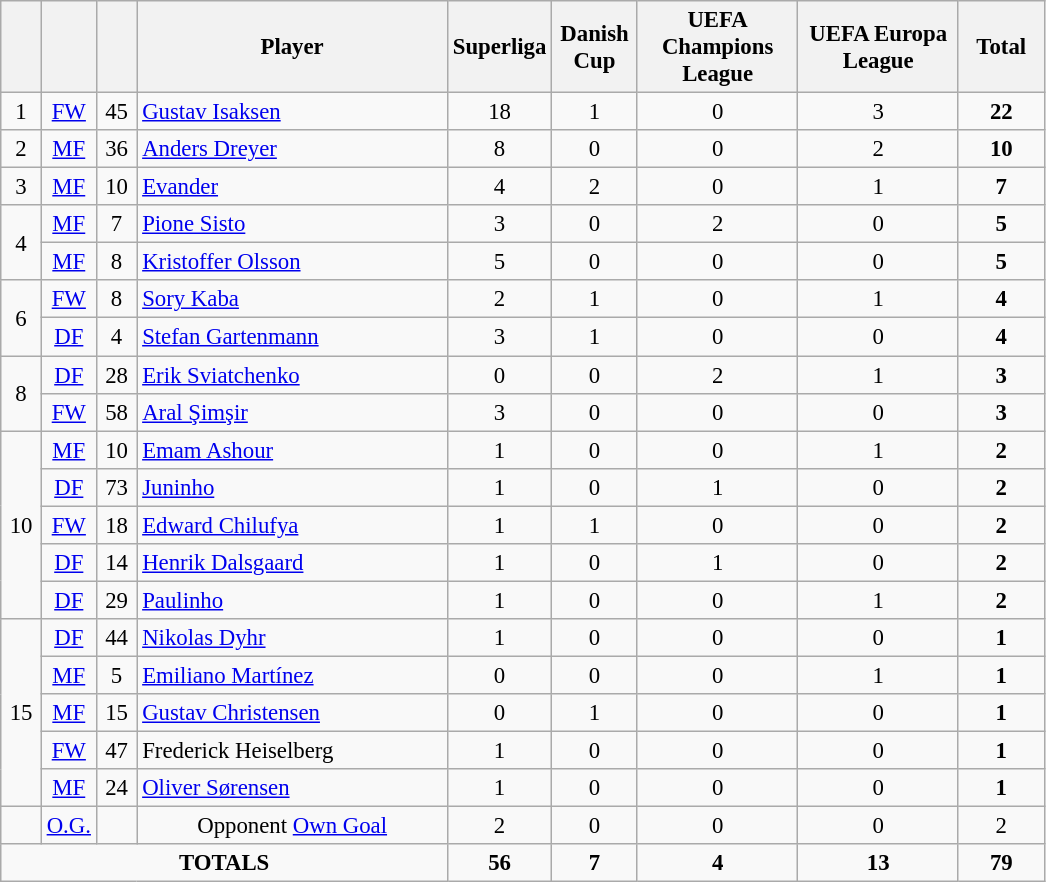<table class="wikitable sortable" style="font-size: 95%; text-align: center;">
<tr>
<th width=20></th>
<th width=20></th>
<th width=20></th>
<th width=200>Player</th>
<th width=50>Superliga</th>
<th width=50>Danish Cup</th>
<th width=100>UEFA Champions League</th>
<th width=100>UEFA Europa League</th>
<th width=50>Total</th>
</tr>
<tr>
<td rowspan=1>1</td>
<td><a href='#'>FW</a></td>
<td>45</td>
<td align=left> <a href='#'>Gustav Isaksen</a></td>
<td>18</td>
<td>1</td>
<td>0</td>
<td>3</td>
<td><strong>22</strong></td>
</tr>
<tr>
<td rowspan=1>2</td>
<td><a href='#'>MF</a></td>
<td>36</td>
<td align=left> <a href='#'>Anders Dreyer</a></td>
<td>8</td>
<td>0</td>
<td>0</td>
<td>2</td>
<td><strong>10</strong></td>
</tr>
<tr>
<td rowspan=1>3</td>
<td><a href='#'>MF</a></td>
<td>10</td>
<td align=left> <a href='#'>Evander</a></td>
<td>4</td>
<td>2</td>
<td>0</td>
<td>1</td>
<td><strong>7</strong></td>
</tr>
<tr>
<td rowspan=2>4</td>
<td><a href='#'>MF</a></td>
<td>7</td>
<td align=left> <a href='#'>Pione Sisto</a></td>
<td>3</td>
<td>0</td>
<td>2</td>
<td>0</td>
<td><strong>5</strong></td>
</tr>
<tr>
<td><a href='#'>MF</a></td>
<td>8</td>
<td align=left> <a href='#'>Kristoffer Olsson</a></td>
<td>5</td>
<td>0</td>
<td>0</td>
<td>0</td>
<td><strong>5</strong></td>
</tr>
<tr>
<td rowspan=2>6</td>
<td><a href='#'>FW</a></td>
<td>8</td>
<td align=left> <a href='#'>Sory Kaba</a></td>
<td>2</td>
<td>1</td>
<td>0</td>
<td>1</td>
<td><strong>4</strong></td>
</tr>
<tr>
<td><a href='#'>DF</a></td>
<td>4</td>
<td align=left> <a href='#'>Stefan Gartenmann</a></td>
<td>3</td>
<td>1</td>
<td>0</td>
<td>0</td>
<td><strong>4</strong></td>
</tr>
<tr>
<td rowspan=2>8</td>
<td><a href='#'>DF</a></td>
<td>28</td>
<td align=left> <a href='#'>Erik Sviatchenko</a></td>
<td>0</td>
<td>0</td>
<td>2</td>
<td>1</td>
<td><strong>3</strong></td>
</tr>
<tr>
<td><a href='#'>FW</a></td>
<td>58</td>
<td align=left> <a href='#'>Aral Şimşir</a></td>
<td>3</td>
<td>0</td>
<td>0</td>
<td>0</td>
<td><strong>3</strong></td>
</tr>
<tr>
<td rowspan=5>10</td>
<td><a href='#'>MF</a></td>
<td>10</td>
<td align=left> <a href='#'>Emam Ashour</a></td>
<td>1</td>
<td>0</td>
<td>0</td>
<td>1</td>
<td><strong>2</strong></td>
</tr>
<tr>
<td><a href='#'>DF</a></td>
<td>73</td>
<td align=left> <a href='#'>Juninho</a></td>
<td>1</td>
<td>0</td>
<td>1</td>
<td>0</td>
<td><strong>2</strong></td>
</tr>
<tr>
<td><a href='#'>FW</a></td>
<td>18</td>
<td align=left> <a href='#'>Edward Chilufya</a></td>
<td>1</td>
<td>1</td>
<td>0</td>
<td>0</td>
<td><strong>2</strong></td>
</tr>
<tr>
<td><a href='#'>DF</a></td>
<td>14</td>
<td align=left> <a href='#'>Henrik Dalsgaard</a></td>
<td>1</td>
<td>0</td>
<td>1</td>
<td>0</td>
<td><strong>2</strong></td>
</tr>
<tr>
<td><a href='#'>DF</a></td>
<td>29</td>
<td align=left> <a href='#'>Paulinho</a></td>
<td>1</td>
<td>0</td>
<td>0</td>
<td>1</td>
<td><strong>2</strong></td>
</tr>
<tr>
<td rowspan=5>15</td>
<td><a href='#'>DF</a></td>
<td>44</td>
<td align=left> <a href='#'>Nikolas Dyhr</a></td>
<td>1</td>
<td>0</td>
<td>0</td>
<td>0</td>
<td><strong>1</strong></td>
</tr>
<tr>
<td><a href='#'>MF</a></td>
<td>5</td>
<td align=left> <a href='#'>Emiliano Martínez</a></td>
<td>0</td>
<td>0</td>
<td>0</td>
<td>1</td>
<td><strong>1</strong></td>
</tr>
<tr>
<td><a href='#'>MF</a></td>
<td>15</td>
<td align=left> <a href='#'>Gustav Christensen</a></td>
<td>0</td>
<td>1</td>
<td>0</td>
<td>0</td>
<td><strong>1</strong></td>
</tr>
<tr>
<td><a href='#'>FW</a></td>
<td>47</td>
<td align=left> Frederick Heiselberg</td>
<td>1</td>
<td>0</td>
<td>0</td>
<td>0</td>
<td><strong>1</strong></td>
</tr>
<tr>
<td><a href='#'>MF</a></td>
<td>24</td>
<td align=left> <a href='#'>Oliver Sørensen</a></td>
<td>1</td>
<td>0</td>
<td>0</td>
<td>0</td>
<td><strong>1</strong></td>
</tr>
<tr>
<td rowspan=1></td>
<td><a href='#'>O.G.</a></td>
<td></td>
<td>Opponent <a href='#'>Own Goal</a></td>
<td>2</td>
<td>0</td>
<td>0</td>
<td>0</td>
<td>2</td>
</tr>
<tr>
<td colspan="4"><strong>TOTALS</strong></td>
<td><strong>56</strong></td>
<td><strong>7</strong></td>
<td><strong>4</strong></td>
<td><strong>13</strong></td>
<td><strong>79</strong></td>
</tr>
</table>
